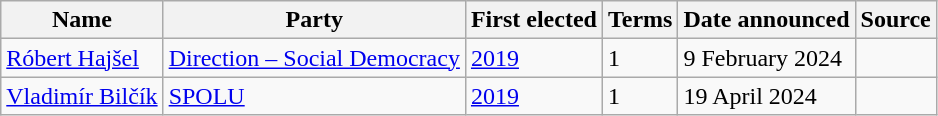<table class="wikitable">
<tr>
<th>Name</th>
<th>Party</th>
<th>First elected</th>
<th>Terms</th>
<th>Date announced</th>
<th>Source</th>
</tr>
<tr>
<td><a href='#'>Róbert Hajšel</a></td>
<td><a href='#'>Direction – Social Democracy</a></td>
<td><a href='#'>2019</a></td>
<td>1</td>
<td>9 February 2024</td>
<td></td>
</tr>
<tr>
<td><a href='#'>Vladimír Bilčík</a></td>
<td><a href='#'>SPOLU</a></td>
<td><a href='#'>2019</a></td>
<td>1</td>
<td>19 April 2024</td>
<td></td>
</tr>
</table>
